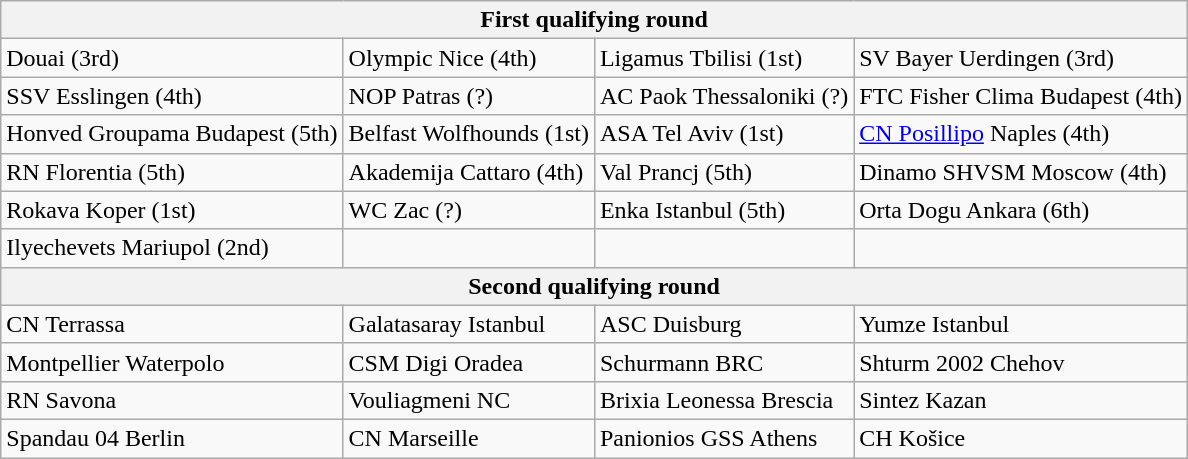<table class="wikitable">
<tr>
<th colspan="4">First qualifying round</th>
</tr>
<tr>
<td> Douai (3rd)</td>
<td> Olympic Nice (4th)</td>
<td> Ligamus Tbilisi (1st)</td>
<td> SV Bayer Uerdingen (3rd)</td>
</tr>
<tr>
<td> SSV Esslingen (4th)</td>
<td> NOP Patras (?)</td>
<td> AC Paok Thessaloniki (?)</td>
<td> FTC Fisher Clima Budapest (4th)</td>
</tr>
<tr>
<td> Honved Groupama Budapest (5th)</td>
<td> Belfast Wolfhounds (1st)</td>
<td> ASA Tel Aviv (1st)</td>
<td> <a href='#'>CN Posillipo</a> Naples (4th)</td>
</tr>
<tr>
<td> RN Florentia (5th)</td>
<td> Akademija Cattaro (4th)</td>
<td> Val Prancj (5th)</td>
<td> Dinamo SHVSM Moscow (4th)</td>
</tr>
<tr>
<td> Rokava Koper (1st)</td>
<td> WC Zac (?)</td>
<td> Enka Istanbul (5th)</td>
<td> Orta Dogu Ankara (6th)</td>
</tr>
<tr>
<td> Ilyechevets Mariupol (2nd)</td>
<td></td>
<td></td>
<td></td>
</tr>
<tr>
<th colspan="4">Second qualifying round</th>
</tr>
<tr>
<td> CN Terrassa</td>
<td> Galatasaray Istanbul</td>
<td> ASC Duisburg</td>
<td>  Yumze Istanbul</td>
</tr>
<tr>
<td> Montpellier Waterpolo</td>
<td> CSM Digi Oradea</td>
<td> Schurmann BRC</td>
<td> Shturm 2002 Chehov</td>
</tr>
<tr>
<td> RN Savona</td>
<td> Vouliagmeni NC</td>
<td> Brixia Leonessa Brescia</td>
<td> Sintez Kazan</td>
</tr>
<tr>
<td> Spandau 04 Berlin</td>
<td> CN Marseille</td>
<td> Panionios GSS Athens</td>
<td> CH Košice</td>
</tr>
</table>
